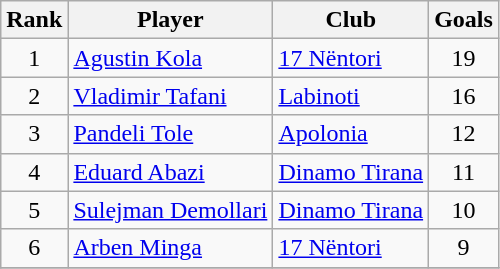<table class="wikitable" style="text-align:center">
<tr>
<th>Rank</th>
<th>Player</th>
<th>Club</th>
<th>Goals</th>
</tr>
<tr>
<td>1</td>
<td align="left"> <a href='#'>Agustin Kola</a></td>
<td align="left"><a href='#'>17 Nëntori</a></td>
<td>19</td>
</tr>
<tr>
<td>2</td>
<td align="left"> <a href='#'>Vladimir Tafani</a></td>
<td align="left"><a href='#'>Labinoti</a></td>
<td>16</td>
</tr>
<tr>
<td>3</td>
<td align="left"> <a href='#'>Pandeli Tole</a></td>
<td align="left"><a href='#'>Apolonia</a></td>
<td>12</td>
</tr>
<tr>
<td>4</td>
<td align="left"> <a href='#'>Eduard Abazi</a></td>
<td align="left"><a href='#'>Dinamo Tirana</a></td>
<td>11</td>
</tr>
<tr>
<td>5</td>
<td align="left"> <a href='#'>Sulejman Demollari</a></td>
<td align="left"><a href='#'>Dinamo Tirana</a></td>
<td>10</td>
</tr>
<tr>
<td>6</td>
<td align="left"> <a href='#'>Arben Minga</a></td>
<td align="left"><a href='#'>17 Nëntori</a></td>
<td>9</td>
</tr>
<tr>
</tr>
</table>
